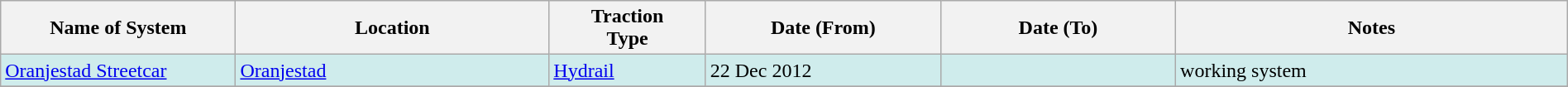<table class="wikitable" width=100%>
<tr>
<th width=15%>Name of System</th>
<th width=20%>Location</th>
<th width=10%>Traction<br>Type</th>
<th width=15%>Date (From)</th>
<th width=15%>Date (To)</th>
<th width=25%>Notes</th>
</tr>
<tr>
<td style="background:#CFECEC"><a href='#'>Oranjestad Streetcar</a></td>
<td style="background:#CFECEC"><a href='#'>Oranjestad</a></td>
<td style="background:#CFECEC"><a href='#'>Hydrail</a></td>
<td style="background:#CFECEC">22 Dec 2012</td>
<td style="background:#CFECEC"> </td>
<td style="background:#CFECEC">working system</td>
</tr>
<tr>
</tr>
</table>
